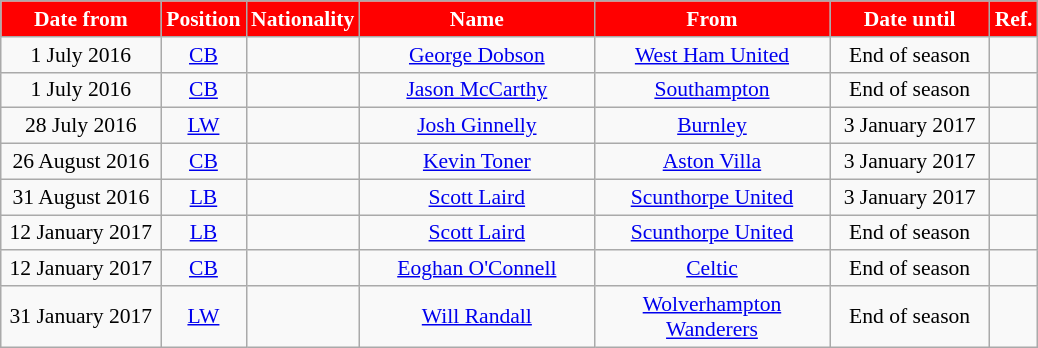<table class="wikitable"  style="text-align:center; font-size:90%; ">
<tr>
<th style="background:#FF0000; color:#FFFFFF; width:100px;">Date from</th>
<th style="background:#FF0000; color:#FFFFFF; width:50px;">Position</th>
<th style="background:#FF0000; color:#FFFFFF; width:50px;">Nationality</th>
<th style="background:#FF0000; color:#FFFFFF; width:150px;">Name</th>
<th style="background:#FF0000; color:#FFFFFF; width:150px;">From</th>
<th style="background:#FF0000; color:#FFFFFF; width:100px;">Date until</th>
<th style="background:#FF0000; color:#FFFFFF; width:25px;">Ref.</th>
</tr>
<tr>
<td>1 July 2016</td>
<td><a href='#'>CB</a></td>
<td></td>
<td><a href='#'>George Dobson</a></td>
<td><a href='#'>West Ham United</a></td>
<td>End of season</td>
<td></td>
</tr>
<tr>
<td>1 July 2016</td>
<td><a href='#'>CB</a></td>
<td></td>
<td><a href='#'>Jason McCarthy</a></td>
<td><a href='#'>Southampton</a></td>
<td>End of season</td>
<td></td>
</tr>
<tr>
<td>28 July 2016</td>
<td><a href='#'>LW</a></td>
<td></td>
<td><a href='#'>Josh Ginnelly</a></td>
<td><a href='#'>Burnley</a></td>
<td>3 January 2017</td>
<td></td>
</tr>
<tr>
<td>26 August 2016</td>
<td><a href='#'>CB</a></td>
<td></td>
<td><a href='#'>Kevin Toner</a></td>
<td><a href='#'>Aston Villa</a></td>
<td>3 January 2017</td>
<td></td>
</tr>
<tr>
<td>31 August 2016</td>
<td><a href='#'>LB</a></td>
<td></td>
<td><a href='#'>Scott Laird</a></td>
<td><a href='#'>Scunthorpe United</a></td>
<td>3 January 2017</td>
<td></td>
</tr>
<tr>
<td>12 January 2017</td>
<td><a href='#'>LB</a></td>
<td></td>
<td><a href='#'>Scott Laird</a></td>
<td><a href='#'>Scunthorpe United</a></td>
<td>End of season</td>
<td></td>
</tr>
<tr>
<td>12 January 2017</td>
<td><a href='#'>CB</a></td>
<td></td>
<td><a href='#'>Eoghan O'Connell</a></td>
<td><a href='#'>Celtic</a></td>
<td>End of season</td>
<td></td>
</tr>
<tr>
<td>31 January 2017</td>
<td><a href='#'>LW</a></td>
<td></td>
<td><a href='#'>Will Randall</a></td>
<td><a href='#'>Wolverhampton Wanderers</a></td>
<td>End of season</td>
<td></td>
</tr>
</table>
